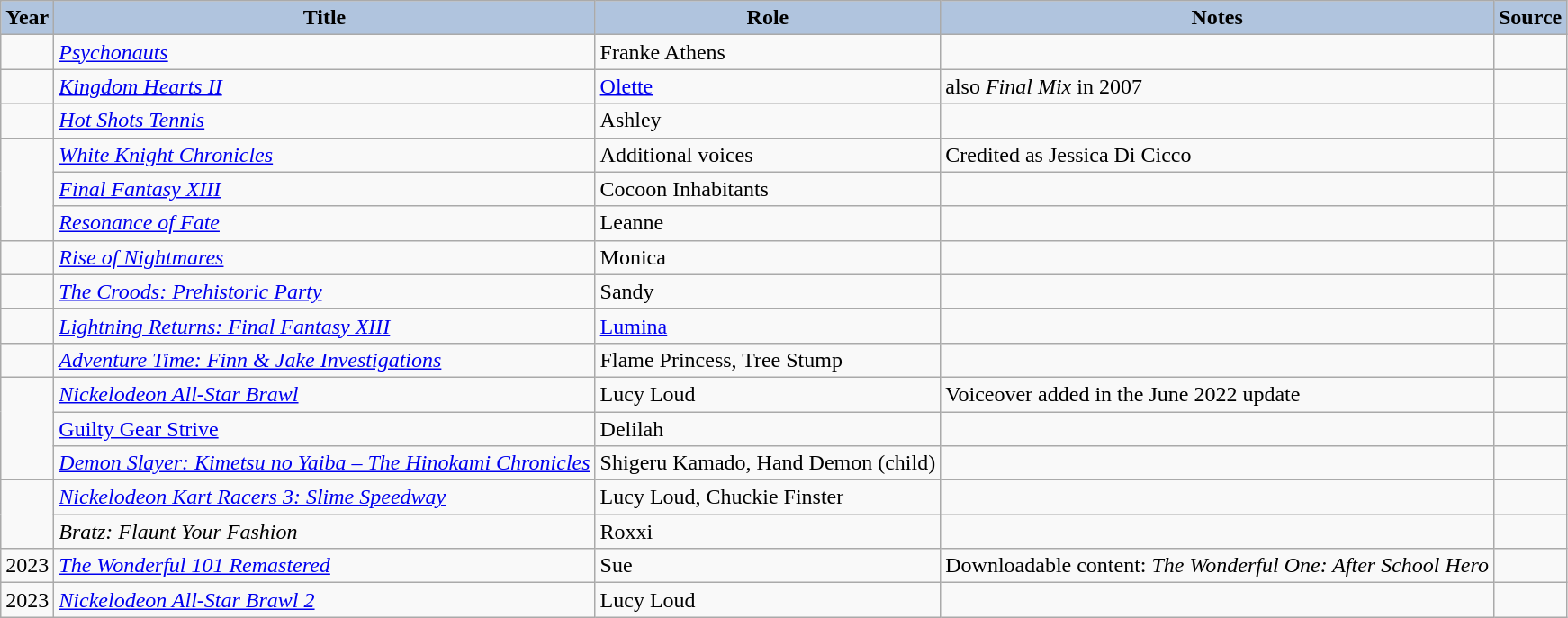<table class="wikitable sortable plainrowheaders">
<tr>
<th style="background:#b0c4de;">Year </th>
<th style="background:#b0c4de;">Title</th>
<th style="background:#b0c4de;">Role </th>
<th style="background:#b0c4de;" class="unsortable">Notes </th>
<th style="background:#b0c4de;" class="unsortable">Source</th>
</tr>
<tr>
<td></td>
<td><em><a href='#'>Psychonauts</a></em></td>
<td>Franke Athens</td>
<td></td>
<td></td>
</tr>
<tr>
<td></td>
<td><em><a href='#'>Kingdom Hearts II</a></em></td>
<td><a href='#'>Olette</a></td>
<td>also <em>Final Mix</em> in 2007</td>
<td></td>
</tr>
<tr>
<td></td>
<td><em><a href='#'>Hot Shots Tennis</a></em></td>
<td>Ashley</td>
<td></td>
<td></td>
</tr>
<tr>
<td rowspan="3"></td>
<td><em><a href='#'>White Knight Chronicles</a></em></td>
<td>Additional voices</td>
<td>Credited as Jessica Di Cicco</td>
<td></td>
</tr>
<tr>
<td><em><a href='#'>Final Fantasy XIII</a></em></td>
<td>Cocoon Inhabitants</td>
<td></td>
<td></td>
</tr>
<tr>
<td><em><a href='#'>Resonance of Fate</a></em></td>
<td>Leanne</td>
<td></td>
<td></td>
</tr>
<tr>
<td></td>
<td><em><a href='#'>Rise of Nightmares</a></em></td>
<td>Monica</td>
<td></td>
<td></td>
</tr>
<tr>
<td></td>
<td><em><a href='#'>The Croods: Prehistoric Party</a></em></td>
<td>Sandy</td>
<td></td>
<td></td>
</tr>
<tr>
<td></td>
<td><em><a href='#'>Lightning Returns: Final Fantasy XIII</a></em></td>
<td><a href='#'>Lumina</a></td>
<td></td>
<td></td>
</tr>
<tr>
<td></td>
<td><em><a href='#'>Adventure Time: Finn & Jake Investigations</a></em></td>
<td>Flame Princess, Tree Stump</td>
<td></td>
<td></td>
</tr>
<tr>
<td rowspan="3"></td>
<td><em><a href='#'>Nickelodeon All-Star Brawl</a></em></td>
<td>Lucy Loud</td>
<td>Voiceover added in the June 2022 update</td>
<td></td>
</tr>
<tr>
<td><a href='#'>Guilty Gear Strive</a></td>
<td>Delilah</td>
<td></td>
<td></td>
</tr>
<tr>
<td><em><a href='#'>Demon Slayer: Kimetsu no Yaiba – The Hinokami Chronicles</a></em></td>
<td>Shigeru Kamado, Hand Demon (child)</td>
<td></td>
<td></td>
</tr>
<tr>
<td rowspan="2"></td>
<td><em><a href='#'>Nickelodeon Kart Racers 3: Slime Speedway</a></em></td>
<td>Lucy Loud, Chuckie Finster</td>
<td> </td>
<td></td>
</tr>
<tr>
<td><em>Bratz: Flaunt Your Fashion</em></td>
<td>Roxxi</td>
<td></td>
<td></td>
</tr>
<tr>
<td>2023</td>
<td><em><a href='#'>The Wonderful 101 Remastered</a></em></td>
<td>Sue</td>
<td>Downloadable content: <em>The Wonderful One: After School Hero</em></td>
<td></td>
</tr>
<tr>
<td>2023</td>
<td><em><a href='#'>Nickelodeon All-Star Brawl 2</a></em></td>
<td>Lucy Loud</td>
<td></td>
<td></td>
</tr>
</table>
